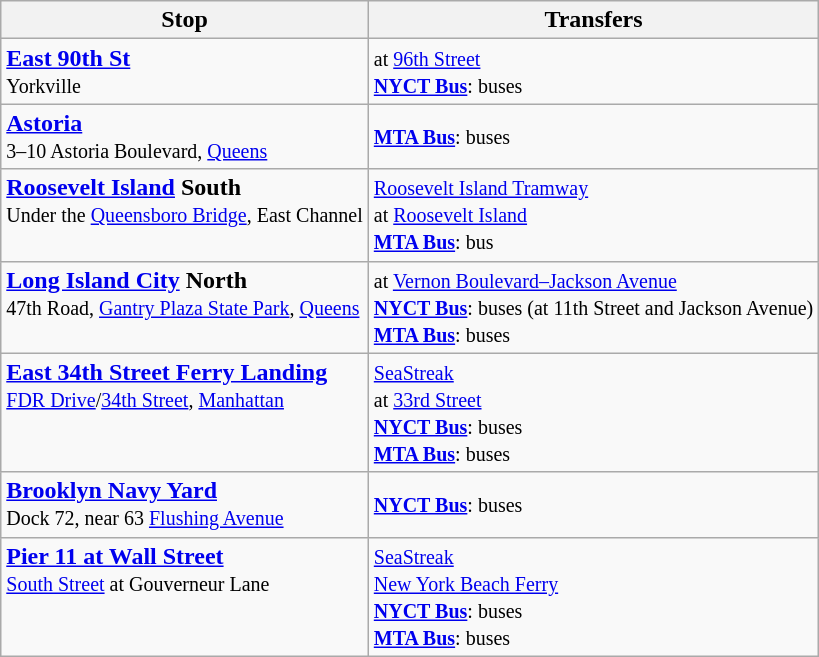<table class="wikitable">
<tr>
<th>Stop</th>
<th>Transfers</th>
</tr>
<tr>
<td valign="top"><strong><a href='#'>East 90th St</a></strong><br><small>Yorkville</small><br><small></small></td>
<td><small> at <a href='#'>96th Street</a><br><strong><a href='#'>NYCT Bus</a></strong>:  buses</small></td>
</tr>
<tr>
<td valign="top"><strong><a href='#'>Astoria</a></strong><br><small>3–10 Astoria Boulevard, <a href='#'>Queens</a></small><br><small></small></td>
<td><small><strong><a href='#'>MTA Bus</a></strong>:  buses</small></td>
</tr>
<tr>
<td valign="top"><strong><a href='#'>Roosevelt Island</a> South</strong><br><small>Under the <a href='#'>Queensboro Bridge</a>, East Channel</small><br><small></small></td>
<td><small><a href='#'>Roosevelt Island Tramway</a><br> at <a href='#'>Roosevelt Island</a><br><strong><a href='#'>MTA Bus</a></strong>:  bus</small></td>
</tr>
<tr>
<td valign="top"><strong><a href='#'>Long Island City</a> North</strong><br><small>47th Road, <a href='#'>Gantry Plaza State Park</a>, <a href='#'>Queens</a></small><br><small></small></td>
<td><small> at <a href='#'>Vernon Boulevard–Jackson Avenue</a><br> <strong><a href='#'>NYCT Bus</a></strong>:  buses (at 11th Street and Jackson Avenue)<br><strong><a href='#'>MTA Bus</a></strong>:  buses</small></td>
</tr>
<tr>
<td valign="top"><strong><a href='#'>East 34th Street Ferry Landing</a></strong><br><small><a href='#'>FDR Drive</a>/<a href='#'>34th Street</a>, <a href='#'>Manhattan</a></small><br><small></small></td>
<td><small><a href='#'>SeaStreak</a><br>  at <a href='#'>33rd Street</a><br><strong><a href='#'>NYCT Bus</a></strong>:  buses <br> <strong><a href='#'>MTA Bus</a></strong>:  buses</small></td>
</tr>
<tr>
<td valign="top"><strong><a href='#'>Brooklyn Navy Yard</a></strong><br><small>Dock 72, near 63 <a href='#'>Flushing Avenue</a></small><br><small></small></td>
<td><small><strong><a href='#'>NYCT Bus</a></strong>:  buses</small></td>
</tr>
<tr>
<td valign="top"><strong><a href='#'>Pier 11 at Wall Street</a></strong><br><small><a href='#'>South Street</a> at Gouverneur Lane</small><br><small></small></td>
<td><small><a href='#'>SeaStreak</a><br><a href='#'>New York Beach Ferry</a><br><strong><a href='#'>NYCT Bus</a></strong>:  buses <br><strong><a href='#'>MTA Bus</a></strong>:  buses</small></td>
</tr>
</table>
